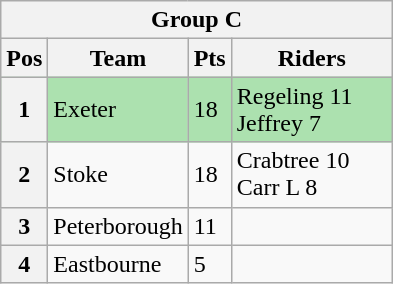<table class="wikitable">
<tr>
<th colspan="4">Group C</th>
</tr>
<tr>
<th width=20>Pos</th>
<th width=80>Team</th>
<th width=20>Pts</th>
<th width=100>Riders</th>
</tr>
<tr style="background:#ACE1AF;">
<th>1</th>
<td>Exeter</td>
<td>18</td>
<td>Regeling 11<br>Jeffrey 7</td>
</tr>
<tr>
<th>2</th>
<td>Stoke</td>
<td>18</td>
<td>Crabtree 10<br>Carr L 8</td>
</tr>
<tr>
<th>3</th>
<td>Peterborough</td>
<td>11</td>
<td></td>
</tr>
<tr>
<th>4</th>
<td>Eastbourne</td>
<td>5</td>
<td></td>
</tr>
</table>
